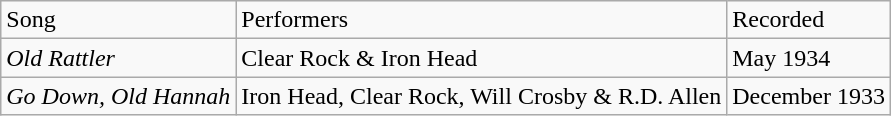<table class="wikitable">
<tr>
<td>Song</td>
<td>Performers</td>
<td>Recorded</td>
</tr>
<tr>
<td><em>Old Rattler</em></td>
<td>Clear Rock & Iron Head</td>
<td>May 1934</td>
</tr>
<tr>
<td><em>Go Down, Old Hannah</em></td>
<td>Iron Head, Clear Rock, Will Crosby & R.D. Allen</td>
<td>December 1933</td>
</tr>
</table>
